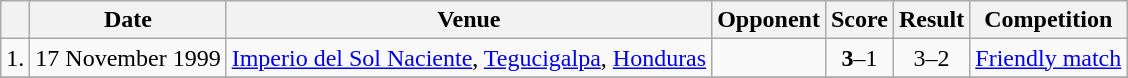<table class="wikitable">
<tr>
<th></th>
<th>Date</th>
<th>Venue</th>
<th>Opponent</th>
<th>Score</th>
<th>Result</th>
<th>Competition</th>
</tr>
<tr>
<td align="center">1.</td>
<td>17 November 1999</td>
<td><a href='#'>Imperio del Sol Naciente</a>, <a href='#'>Tegucigalpa</a>, <a href='#'>Honduras</a></td>
<td></td>
<td align="center"><strong>3</strong>–1</td>
<td align="center">3–2</td>
<td><a href='#'>Friendly match</a></td>
</tr>
<tr>
</tr>
</table>
